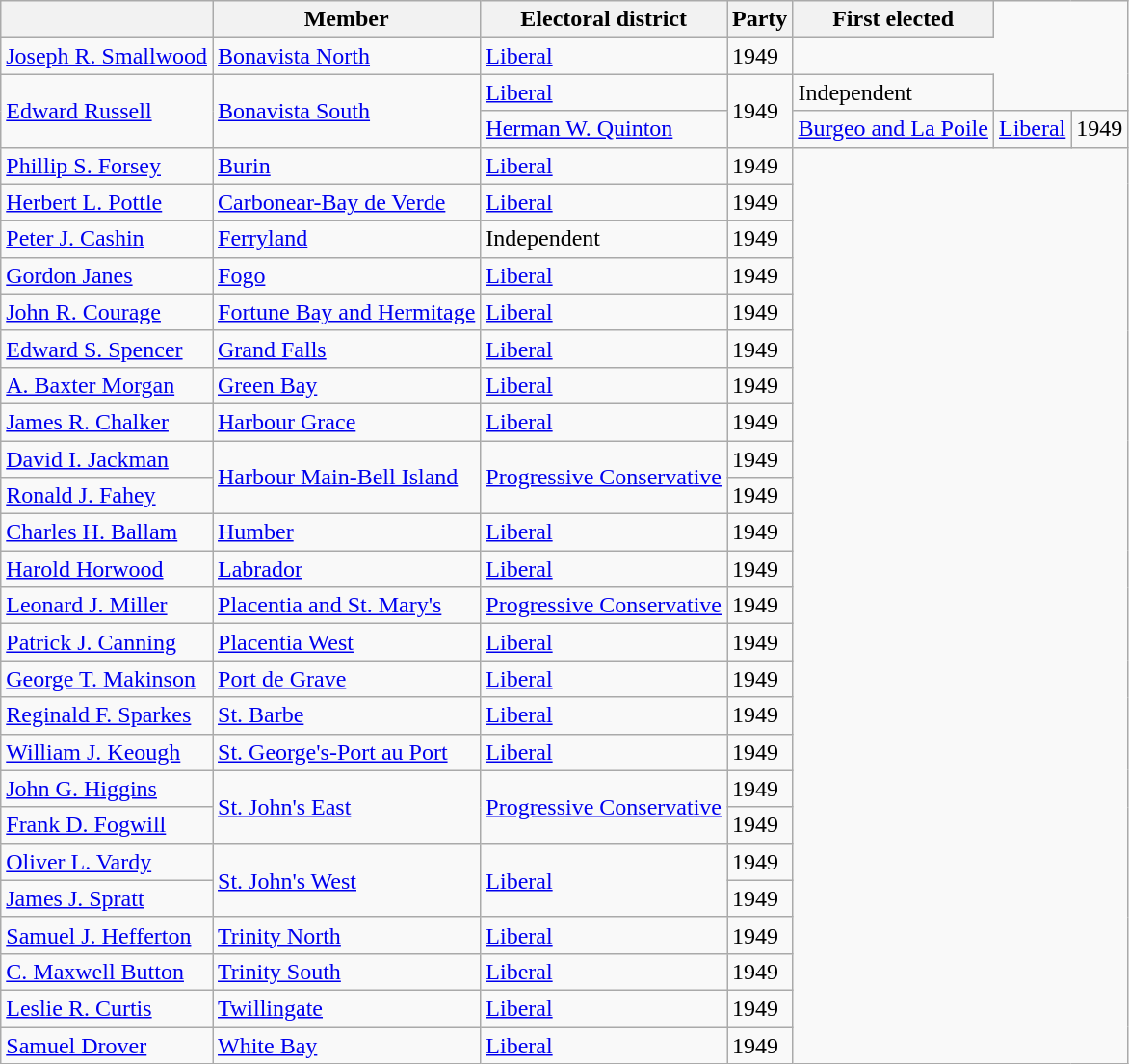<table class="wikitable sortable">
<tr>
<th></th>
<th>Member</th>
<th>Electoral district</th>
<th>Party</th>
<th>First elected</th>
</tr>
<tr>
<td><a href='#'>Joseph R. Smallwood</a></td>
<td><a href='#'>Bonavista North</a></td>
<td><a href='#'>Liberal</a></td>
<td>1949</td>
</tr>
<tr>
<td rowspan=2><a href='#'>Edward Russell</a></td>
<td rowspan=2><a href='#'>Bonavista South</a></td>
<td><a href='#'>Liberal</a></td>
<td rowspan=2>1949<br></td>
<td>Independent</td>
</tr>
<tr>
<td><a href='#'>Herman W. Quinton</a></td>
<td><a href='#'>Burgeo and La Poile</a></td>
<td><a href='#'>Liberal</a></td>
<td>1949</td>
</tr>
<tr>
<td><a href='#'>Phillip S. Forsey</a></td>
<td><a href='#'>Burin</a></td>
<td><a href='#'>Liberal</a></td>
<td>1949</td>
</tr>
<tr>
<td><a href='#'>Herbert L. Pottle</a></td>
<td><a href='#'>Carbonear-Bay de Verde</a></td>
<td><a href='#'>Liberal</a></td>
<td>1949</td>
</tr>
<tr>
<td><a href='#'>Peter J. Cashin</a></td>
<td><a href='#'>Ferryland</a></td>
<td>Independent</td>
<td>1949</td>
</tr>
<tr>
<td><a href='#'>Gordon Janes</a></td>
<td><a href='#'>Fogo</a></td>
<td><a href='#'>Liberal</a></td>
<td>1949</td>
</tr>
<tr>
<td><a href='#'>John R. Courage</a></td>
<td><a href='#'>Fortune Bay and Hermitage</a></td>
<td><a href='#'>Liberal</a></td>
<td>1949</td>
</tr>
<tr>
<td><a href='#'>Edward S. Spencer</a></td>
<td><a href='#'>Grand Falls</a></td>
<td><a href='#'>Liberal</a></td>
<td>1949</td>
</tr>
<tr>
<td><a href='#'>A. Baxter Morgan</a></td>
<td><a href='#'>Green Bay</a></td>
<td><a href='#'>Liberal</a></td>
<td>1949</td>
</tr>
<tr>
<td><a href='#'>James R. Chalker</a></td>
<td><a href='#'>Harbour Grace</a></td>
<td><a href='#'>Liberal</a></td>
<td>1949</td>
</tr>
<tr>
<td><a href='#'>David I. Jackman</a></td>
<td rowspan=2><a href='#'>Harbour Main-Bell Island</a></td>
<td rowspan=2><a href='#'>Progressive Conservative</a></td>
<td>1949</td>
</tr>
<tr>
<td><a href='#'>Ronald J. Fahey</a></td>
<td>1949</td>
</tr>
<tr>
<td><a href='#'>Charles H. Ballam</a></td>
<td><a href='#'>Humber</a></td>
<td><a href='#'>Liberal</a></td>
<td>1949</td>
</tr>
<tr>
<td><a href='#'>Harold Horwood</a></td>
<td><a href='#'>Labrador</a></td>
<td><a href='#'>Liberal</a></td>
<td>1949</td>
</tr>
<tr>
<td><a href='#'>Leonard J. Miller</a></td>
<td><a href='#'>Placentia and St. Mary's</a></td>
<td><a href='#'>Progressive Conservative</a></td>
<td>1949</td>
</tr>
<tr>
<td><a href='#'>Patrick J. Canning</a></td>
<td><a href='#'>Placentia West</a></td>
<td><a href='#'>Liberal</a></td>
<td>1949</td>
</tr>
<tr>
<td><a href='#'>George T. Makinson</a></td>
<td><a href='#'>Port de Grave</a></td>
<td><a href='#'>Liberal</a></td>
<td>1949</td>
</tr>
<tr>
<td><a href='#'>Reginald F. Sparkes</a></td>
<td><a href='#'>St. Barbe</a></td>
<td><a href='#'>Liberal</a></td>
<td>1949</td>
</tr>
<tr>
<td><a href='#'>William J. Keough</a></td>
<td><a href='#'>St. George's-Port au Port</a></td>
<td><a href='#'>Liberal</a></td>
<td>1949</td>
</tr>
<tr>
<td><a href='#'>John G. Higgins</a></td>
<td rowspan=2><a href='#'>St. John's East</a></td>
<td rowspan=2><a href='#'>Progressive Conservative</a></td>
<td>1949</td>
</tr>
<tr>
<td><a href='#'>Frank D. Fogwill</a></td>
<td>1949</td>
</tr>
<tr>
<td><a href='#'>Oliver L. Vardy</a></td>
<td rowspan=2><a href='#'>St. John's West</a></td>
<td rowspan=2><a href='#'>Liberal</a></td>
<td>1949</td>
</tr>
<tr>
<td><a href='#'>James J. Spratt</a></td>
<td>1949</td>
</tr>
<tr>
<td><a href='#'>Samuel J. Hefferton</a></td>
<td><a href='#'>Trinity North</a></td>
<td><a href='#'>Liberal</a></td>
<td>1949</td>
</tr>
<tr>
<td><a href='#'>C. Maxwell Button</a></td>
<td><a href='#'>Trinity South</a></td>
<td><a href='#'>Liberal</a></td>
<td>1949</td>
</tr>
<tr>
<td><a href='#'>Leslie R. Curtis</a></td>
<td><a href='#'>Twillingate</a></td>
<td><a href='#'>Liberal</a></td>
<td>1949</td>
</tr>
<tr>
<td><a href='#'>Samuel Drover</a></td>
<td><a href='#'>White Bay</a></td>
<td><a href='#'>Liberal</a></td>
<td>1949</td>
</tr>
</table>
